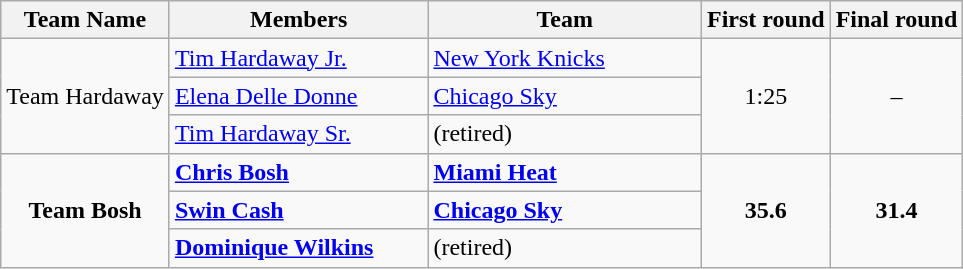<table class="wikitable">
<tr>
<th>Team Name</th>
<th style="width:165px;">Members</th>
<th width=175>Team</th>
<th>First round</th>
<th>Final round</th>
</tr>
<tr>
<td style="text-align:center;" rowspan="3">Team Hardaway</td>
<td><a href='#'>Tim Hardaway Jr.</a></td>
<td><a href='#'>New York Knicks</a></td>
<td style="text-align:center;" rowspan="3">1:25</td>
<td style="text-align:center;" rowspan="3">–</td>
</tr>
<tr>
<td><a href='#'>Elena Delle Donne</a></td>
<td><a href='#'>Chicago Sky</a></td>
</tr>
<tr>
<td><a href='#'>Tim Hardaway Sr.</a></td>
<td>(retired)</td>
</tr>
<tr>
<td style="text-align:center;" rowspan="3"><strong>Team Bosh</strong></td>
<td><strong><a href='#'>Chris Bosh</a> </strong></td>
<td><strong><a href='#'>Miami Heat</a></strong></td>
<td style="text-align:center;" rowspan="3"><strong>35.6</strong></td>
<td style="text-align:center;" rowspan="3"><strong>31.4</strong></td>
</tr>
<tr>
<td><strong> <a href='#'>Swin Cash</a> </strong></td>
<td><strong><a href='#'>Chicago Sky</a></strong></td>
</tr>
<tr>
<td><strong> <a href='#'>Dominique Wilkins</a> </strong></td>
<td>(retired)</td>
</tr>
</table>
